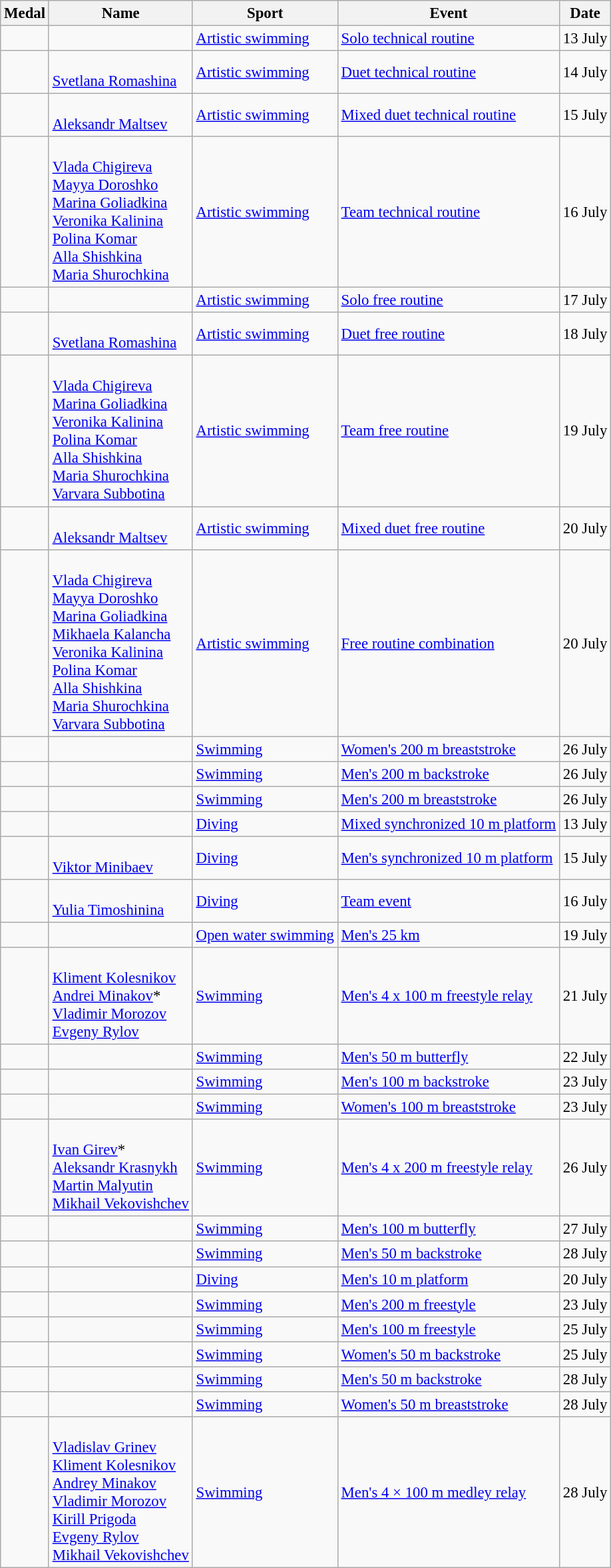<table class="wikitable sortable" style="font-size:95%">
<tr>
<th>Medal</th>
<th>Name</th>
<th>Sport</th>
<th>Event</th>
<th>Date</th>
</tr>
<tr>
<td></td>
<td></td>
<td><a href='#'>Artistic swimming</a></td>
<td><a href='#'>Solo technical routine</a></td>
<td>13 July</td>
</tr>
<tr>
<td></td>
<td><br><a href='#'>Svetlana Romashina</a></td>
<td><a href='#'>Artistic swimming</a></td>
<td><a href='#'>Duet technical routine</a></td>
<td>14 July</td>
</tr>
<tr>
<td></td>
<td><br><a href='#'>Aleksandr Maltsev</a></td>
<td><a href='#'>Artistic swimming</a></td>
<td><a href='#'>Mixed duet technical routine</a></td>
<td>15 July</td>
</tr>
<tr>
<td></td>
<td><br><a href='#'>Vlada Chigireva</a><br><a href='#'>Mayya Doroshko</a><br><a href='#'>Marina Goliadkina</a><br><a href='#'>Veronika Kalinina</a><br><a href='#'>Polina Komar</a><br><a href='#'>Alla Shishkina</a><br><a href='#'>Maria Shurochkina</a></td>
<td><a href='#'>Artistic swimming</a></td>
<td><a href='#'>Team technical routine</a></td>
<td>16 July</td>
</tr>
<tr>
<td></td>
<td></td>
<td><a href='#'>Artistic swimming</a></td>
<td><a href='#'>Solo free routine</a></td>
<td>17 July</td>
</tr>
<tr>
<td></td>
<td><br><a href='#'>Svetlana Romashina</a></td>
<td><a href='#'>Artistic swimming</a></td>
<td><a href='#'>Duet free routine</a></td>
<td>18 July</td>
</tr>
<tr>
<td></td>
<td><br><a href='#'>Vlada Chigireva</a><br><a href='#'>Marina Goliadkina</a><br><a href='#'>Veronika Kalinina</a><br><a href='#'>Polina Komar</a><br><a href='#'>Alla Shishkina</a><br><a href='#'>Maria Shurochkina</a><br><a href='#'>Varvara Subbotina</a></td>
<td><a href='#'>Artistic swimming</a></td>
<td><a href='#'>Team free routine</a></td>
<td>19 July</td>
</tr>
<tr>
<td></td>
<td><br><a href='#'>Aleksandr Maltsev</a></td>
<td><a href='#'>Artistic swimming</a></td>
<td><a href='#'>Mixed duet free routine</a></td>
<td>20 July</td>
</tr>
<tr>
<td></td>
<td><br><a href='#'>Vlada Chigireva</a><br><a href='#'>Mayya Doroshko</a><br><a href='#'>Marina Goliadkina</a><br><a href='#'>Mikhaela Kalancha</a><br><a href='#'>Veronika Kalinina</a><br><a href='#'>Polina Komar</a><br><a href='#'>Alla Shishkina</a><br><a href='#'>Maria Shurochkina</a><br><a href='#'>Varvara Subbotina</a></td>
<td><a href='#'>Artistic swimming</a></td>
<td><a href='#'>Free routine combination</a></td>
<td>20 July</td>
</tr>
<tr>
<td></td>
<td></td>
<td><a href='#'>Swimming</a></td>
<td><a href='#'>Women's 200 m breaststroke</a></td>
<td>26 July</td>
</tr>
<tr>
<td></td>
<td></td>
<td><a href='#'>Swimming</a></td>
<td><a href='#'>Men's 200 m backstroke</a></td>
<td>26 July</td>
</tr>
<tr>
<td></td>
<td></td>
<td><a href='#'>Swimming</a></td>
<td><a href='#'>Men's 200 m breaststroke</a></td>
<td>26 July</td>
</tr>
<tr>
<td></td>
<td><br></td>
<td><a href='#'>Diving</a></td>
<td><a href='#'>Mixed synchronized 10 m platform</a></td>
<td>13 July</td>
</tr>
<tr>
<td></td>
<td><br><a href='#'>Viktor Minibaev</a></td>
<td><a href='#'>Diving</a></td>
<td><a href='#'>Men's synchronized 10 m platform</a></td>
<td>15 July</td>
</tr>
<tr>
<td></td>
<td><br><a href='#'>Yulia Timoshinina</a></td>
<td><a href='#'>Diving</a></td>
<td><a href='#'>Team event</a></td>
<td>16 July</td>
</tr>
<tr>
<td></td>
<td></td>
<td><a href='#'>Open water swimming</a></td>
<td><a href='#'>Men's 25 km</a></td>
<td>19 July</td>
</tr>
<tr>
<td></td>
<td><br><a href='#'>Kliment Kolesnikov</a><br><a href='#'>Andrei Minakov</a>*<br><a href='#'>Vladimir Morozov</a><br><a href='#'>Evgeny Rylov</a></td>
<td><a href='#'>Swimming</a></td>
<td><a href='#'>Men's 4 x 100 m freestyle relay</a></td>
<td>21 July</td>
</tr>
<tr>
<td></td>
<td></td>
<td><a href='#'>Swimming</a></td>
<td><a href='#'>Men's 50 m butterfly</a></td>
<td>22 July</td>
</tr>
<tr>
<td></td>
<td></td>
<td><a href='#'>Swimming</a></td>
<td><a href='#'>Men's 100 m backstroke</a></td>
<td>23 July</td>
</tr>
<tr>
<td></td>
<td></td>
<td><a href='#'>Swimming</a></td>
<td><a href='#'>Women's 100 m breaststroke</a></td>
<td>23 July</td>
</tr>
<tr>
<td></td>
<td><br><a href='#'>Ivan Girev</a>*<br><a href='#'>Aleksandr Krasnykh</a><br><a href='#'>Martin Malyutin</a><br><a href='#'>Mikhail Vekovishchev</a></td>
<td><a href='#'>Swimming</a></td>
<td><a href='#'>Men's 4 x 200 m freestyle relay</a></td>
<td>26 July</td>
</tr>
<tr>
<td></td>
<td></td>
<td><a href='#'>Swimming</a></td>
<td><a href='#'>Men's 100 m butterfly</a></td>
<td>27 July</td>
</tr>
<tr>
<td></td>
<td></td>
<td><a href='#'>Swimming</a></td>
<td><a href='#'>Men's 50 m backstroke</a></td>
<td>28 July</td>
</tr>
<tr>
<td></td>
<td></td>
<td><a href='#'>Diving</a></td>
<td><a href='#'>Men's 10 m platform</a></td>
<td>20 July</td>
</tr>
<tr>
<td></td>
<td></td>
<td><a href='#'>Swimming</a></td>
<td><a href='#'>Men's 200 m freestyle</a></td>
<td>23 July</td>
</tr>
<tr>
<td></td>
<td></td>
<td><a href='#'>Swimming</a></td>
<td><a href='#'>Men's 100 m freestyle</a></td>
<td>25 July</td>
</tr>
<tr>
<td></td>
<td></td>
<td><a href='#'>Swimming</a></td>
<td><a href='#'>Women's 50 m backstroke</a></td>
<td>25 July</td>
</tr>
<tr>
<td></td>
<td></td>
<td><a href='#'>Swimming</a></td>
<td><a href='#'>Men's 50 m backstroke</a></td>
<td>28 July</td>
</tr>
<tr>
<td></td>
<td></td>
<td><a href='#'>Swimming</a></td>
<td><a href='#'>Women's 50 m breaststroke</a></td>
<td>28 July</td>
</tr>
<tr>
<td></td>
<td><br><a href='#'>Vladislav Grinev</a><br><a href='#'>Kliment Kolesnikov</a><br><a href='#'>Andrey Minakov</a> <br><a href='#'>Vladimir Morozov</a><br><a href='#'>Kirill Prigoda</a><br><a href='#'>Evgeny Rylov</a><br><a href='#'>Mikhail Vekovishchev</a></td>
<td><a href='#'>Swimming</a></td>
<td><a href='#'>Men's 4 × 100 m medley relay</a></td>
<td>28 July</td>
</tr>
</table>
